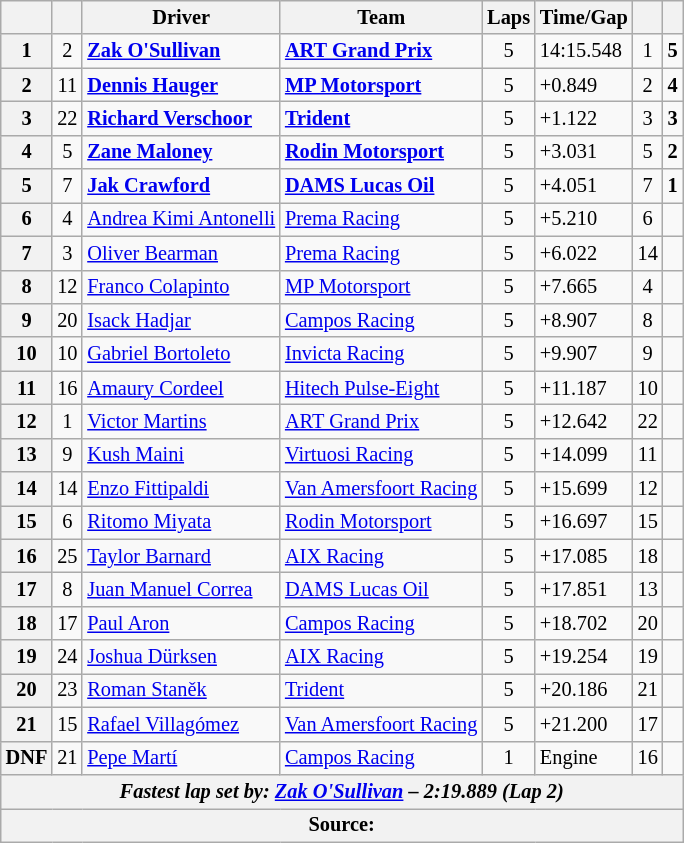<table class="wikitable" style="font-size:85%">
<tr>
<th></th>
<th></th>
<th>Driver</th>
<th>Team</th>
<th>Laps</th>
<th>Time/Gap</th>
<th></th>
<th></th>
</tr>
<tr>
<th>1</th>
<td align="center">2</td>
<td> <strong><a href='#'>Zak O'Sullivan</a></strong></td>
<td><strong><a href='#'>ART Grand Prix</a></strong></td>
<td align="center">5</td>
<td>14:15.548</td>
<td align="center">1</td>
<td align="center"><strong>5</strong></td>
</tr>
<tr>
<th>2</th>
<td align="center">11</td>
<td> <strong><a href='#'>Dennis Hauger</a></strong></td>
<td><strong><a href='#'>MP Motorsport</a></strong></td>
<td align="center">5</td>
<td>+0.849</td>
<td align="center">2</td>
<td align="center"><strong>4</strong></td>
</tr>
<tr>
<th>3</th>
<td align="center">22</td>
<td> <strong><a href='#'>Richard Verschoor</a></strong></td>
<td><strong><a href='#'>Trident</a></strong></td>
<td align="center">5</td>
<td>+1.122</td>
<td align="center">3</td>
<td align="center"><strong>3</strong></td>
</tr>
<tr>
<th>4</th>
<td align="center">5</td>
<td> <strong><a href='#'>Zane Maloney</a></strong></td>
<td><strong><a href='#'>Rodin Motorsport</a></strong></td>
<td align="center">5</td>
<td>+3.031</td>
<td align="center">5</td>
<td align="center"><strong>2</strong></td>
</tr>
<tr>
<th>5</th>
<td align="center">7</td>
<td> <strong><a href='#'>Jak Crawford</a></strong></td>
<td><strong><a href='#'>DAMS Lucas Oil</a></strong></td>
<td align="center">5</td>
<td>+4.051</td>
<td align="center">7</td>
<td align="center"><strong>1</strong></td>
</tr>
<tr>
<th>6</th>
<td align="center">4</td>
<td> <a href='#'>Andrea Kimi Antonelli</a></td>
<td><a href='#'>Prema Racing</a></td>
<td align="center">5</td>
<td>+5.210</td>
<td align="center">6</td>
<td align="center"></td>
</tr>
<tr>
<th>7</th>
<td align="center">3</td>
<td> <a href='#'>Oliver Bearman</a></td>
<td><a href='#'>Prema Racing</a></td>
<td align="center">5</td>
<td>+6.022</td>
<td align="center">14</td>
<td align="center"></td>
</tr>
<tr>
<th>8</th>
<td align="center">12</td>
<td> <a href='#'>Franco Colapinto</a></td>
<td><a href='#'>MP Motorsport</a></td>
<td align="center">5</td>
<td>+7.665</td>
<td align="center">4</td>
<td align="center"></td>
</tr>
<tr>
<th>9</th>
<td align="center">20</td>
<td> <a href='#'>Isack Hadjar</a></td>
<td><a href='#'>Campos Racing</a></td>
<td align="center">5</td>
<td>+8.907</td>
<td align="center">8</td>
<td align="center"></td>
</tr>
<tr>
<th>10</th>
<td align="center">10</td>
<td> <a href='#'>Gabriel Bortoleto</a></td>
<td><a href='#'>Invicta Racing</a></td>
<td align="center">5</td>
<td>+9.907</td>
<td align="center">9</td>
<td align="center"></td>
</tr>
<tr>
<th>11</th>
<td align="center">16</td>
<td> <a href='#'>Amaury Cordeel</a></td>
<td><a href='#'>Hitech Pulse-Eight</a></td>
<td align="center">5</td>
<td>+11.187</td>
<td align="center">10</td>
<td align="center"></td>
</tr>
<tr>
<th>12</th>
<td align="center">1</td>
<td> <a href='#'>Victor Martins</a></td>
<td><a href='#'>ART Grand Prix</a></td>
<td align="center">5</td>
<td>+12.642</td>
<td align="center">22</td>
<td align="center"></td>
</tr>
<tr>
<th>13</th>
<td align="center">9</td>
<td> <a href='#'>Kush Maini</a></td>
<td><a href='#'>Virtuosi Racing</a></td>
<td align="center">5</td>
<td>+14.099</td>
<td align="center">11</td>
<td align="center"></td>
</tr>
<tr>
<th>14</th>
<td align="center">14</td>
<td> <a href='#'>Enzo Fittipaldi</a></td>
<td><a href='#'>Van Amersfoort Racing</a></td>
<td align="center">5</td>
<td>+15.699</td>
<td align="center">12</td>
<td align="center"></td>
</tr>
<tr>
<th>15</th>
<td align="center">6</td>
<td> <a href='#'>Ritomo Miyata</a></td>
<td><a href='#'>Rodin Motorsport</a></td>
<td align="center">5</td>
<td>+16.697</td>
<td align="center">15</td>
<td align="center"></td>
</tr>
<tr>
<th>16</th>
<td align="center">25</td>
<td> <a href='#'>Taylor Barnard</a></td>
<td><a href='#'>AIX Racing</a></td>
<td align="center">5</td>
<td>+17.085</td>
<td align="center">18</td>
<td align="center"></td>
</tr>
<tr>
<th>17</th>
<td align="center">8</td>
<td> <a href='#'>Juan Manuel Correa</a></td>
<td><a href='#'>DAMS Lucas Oil</a></td>
<td align="center">5</td>
<td>+17.851</td>
<td align="center">13</td>
<td align="center"></td>
</tr>
<tr>
<th>18</th>
<td align="center">17</td>
<td> <a href='#'>Paul Aron</a></td>
<td><a href='#'>Campos Racing</a></td>
<td align="center">5</td>
<td>+18.702</td>
<td align="center">20</td>
<td align="center"></td>
</tr>
<tr>
<th>19</th>
<td align="center">24</td>
<td> <a href='#'>Joshua Dürksen</a></td>
<td><a href='#'>AIX Racing</a></td>
<td align="center">5</td>
<td>+19.254</td>
<td align="center">19</td>
<td align="center"></td>
</tr>
<tr>
<th>20</th>
<td align="center">23</td>
<td> <a href='#'>Roman Staněk</a></td>
<td><a href='#'>Trident</a></td>
<td align="center">5</td>
<td>+20.186</td>
<td align="center">21</td>
<td align="center"></td>
</tr>
<tr>
<th>21</th>
<td align="center">15</td>
<td> <a href='#'>Rafael Villagómez</a></td>
<td><a href='#'>Van Amersfoort Racing</a></td>
<td align="center">5</td>
<td>+21.200</td>
<td align="center">17</td>
<td align="center"></td>
</tr>
<tr>
<th>DNF</th>
<td align="center">21</td>
<td> <a href='#'>Pepe Martí</a></td>
<td><a href='#'>Campos Racing</a></td>
<td align="center">1</td>
<td>Engine</td>
<td align="center">16</td>
<td align="center"></td>
</tr>
<tr>
<th colspan="8"><em>Fastest lap set by:  <a href='#'>Zak O'Sullivan</a> – 2:19.889 (Lap 2)</em></th>
</tr>
<tr>
<th colspan="8">Source:</th>
</tr>
</table>
